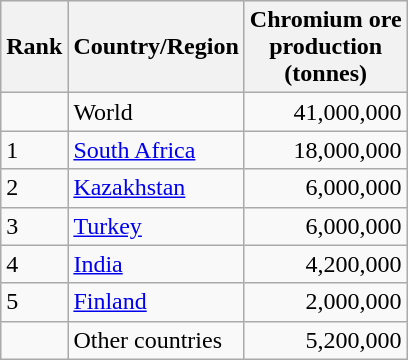<table class="wikitable sortable">
<tr bgcolor="#ececec">
<th>Rank</th>
<th>Country/Region</th>
<th>Chromium ore<br>production<br>(tonnes)</th>
</tr>
<tr>
<td></td>
<td>World</td>
<td align="right">41,000,000</td>
</tr>
<tr>
<td>1</td>
<td> <a href='#'>South Africa</a></td>
<td align="right">18,000,000</td>
</tr>
<tr>
<td>2</td>
<td> <a href='#'>Kazakhstan</a></td>
<td align="right">6,000,000</td>
</tr>
<tr>
<td>3</td>
<td> <a href='#'>Turkey</a></td>
<td align="right">6,000,000</td>
</tr>
<tr>
<td>4</td>
<td> <a href='#'>India</a></td>
<td align="right">4,200,000</td>
</tr>
<tr>
<td>5</td>
<td> <a href='#'>Finland</a></td>
<td align="right">2,000,000</td>
</tr>
<tr>
<td></td>
<td>Other countries</td>
<td align="right">5,200,000</td>
</tr>
</table>
